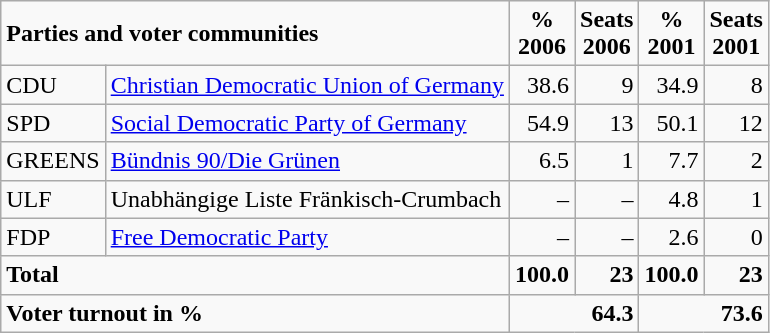<table class="wikitable">
<tr -- class="hintergrundfarbe5">
<td colspan="2"><strong>Parties and voter communities</strong></td>
<td align="center"><strong>%<br>2006</strong></td>
<td align="center"><strong>Seats<br>2006</strong></td>
<td align="center"><strong>%<br>2001</strong></td>
<td align="center"><strong>Seats<br>2001</strong></td>
</tr>
<tr --->
<td>CDU</td>
<td><a href='#'>Christian Democratic Union of Germany</a></td>
<td align="right">38.6</td>
<td align="right">9</td>
<td align="right">34.9</td>
<td align="right">8</td>
</tr>
<tr --->
<td>SPD</td>
<td><a href='#'>Social Democratic Party of Germany</a></td>
<td align="right">54.9</td>
<td align="right">13</td>
<td align="right">50.1</td>
<td align="right">12</td>
</tr>
<tr --->
<td>GREENS</td>
<td><a href='#'>Bündnis 90/Die Grünen</a></td>
<td align="right">6.5</td>
<td align="right">1</td>
<td align="right">7.7</td>
<td align="right">2</td>
</tr>
<tr --->
<td>ULF</td>
<td>Unabhängige Liste Fränkisch-Crumbach</td>
<td align="right">–</td>
<td align="right">–</td>
<td align="right">4.8</td>
<td align="right">1</td>
</tr>
<tr --->
<td>FDP</td>
<td><a href='#'>Free Democratic Party</a></td>
<td align="right">–</td>
<td align="right">–</td>
<td align="right">2.6</td>
<td align="right">0</td>
</tr>
<tr --- class="hintergrundfarbe5">
<td colspan="2"><strong>Total</strong></td>
<td align="right"><strong>100.0</strong></td>
<td align="right"><strong>23</strong></td>
<td align="right"><strong>100.0</strong></td>
<td align="right"><strong>23</strong></td>
</tr>
<tr --- class="hintergrundfarbe5">
<td colspan="2"><strong>Voter turnout in %</strong></td>
<td colspan="2" align="right"><strong>64.3</strong></td>
<td colspan="2" align="right"><strong>73.6</strong></td>
</tr>
</table>
